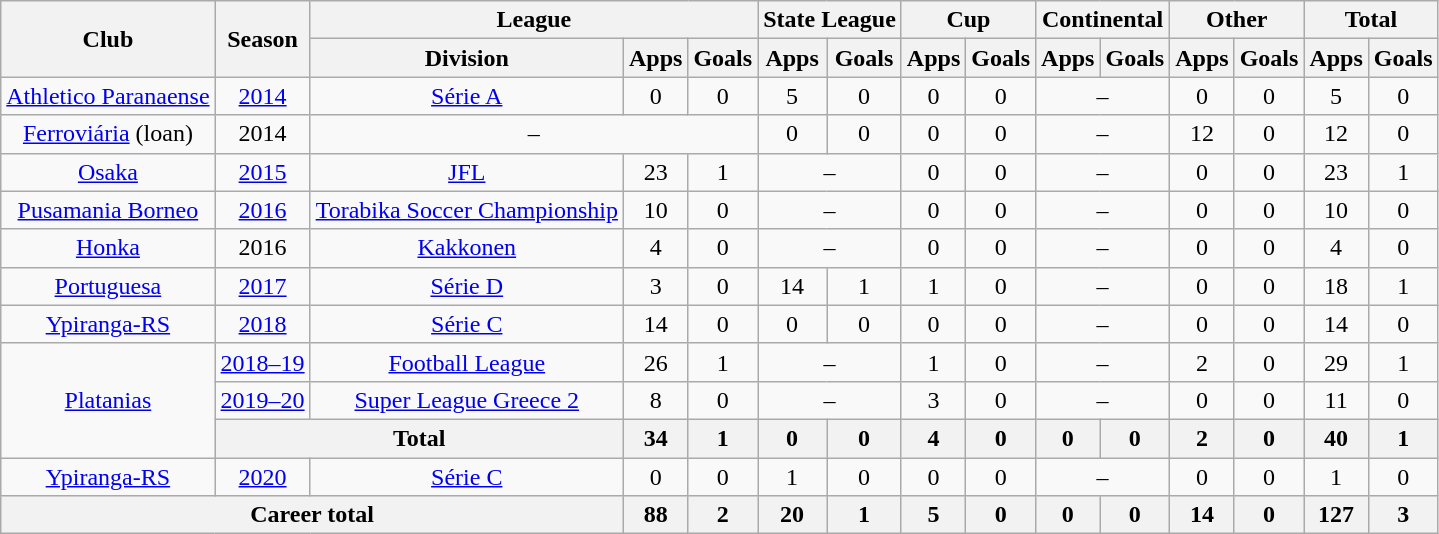<table class="wikitable" style="text-align: center">
<tr>
<th rowspan="2">Club</th>
<th rowspan="2">Season</th>
<th colspan="3">League</th>
<th colspan="2">State League</th>
<th colspan="2">Cup</th>
<th colspan="2">Continental</th>
<th colspan="2">Other</th>
<th colspan="2">Total</th>
</tr>
<tr>
<th>Division</th>
<th>Apps</th>
<th>Goals</th>
<th>Apps</th>
<th>Goals</th>
<th>Apps</th>
<th>Goals</th>
<th>Apps</th>
<th>Goals</th>
<th>Apps</th>
<th>Goals</th>
<th>Apps</th>
<th>Goals</th>
</tr>
<tr>
<td><a href='#'>Athletico Paranaense</a></td>
<td><a href='#'>2014</a></td>
<td><a href='#'>Série A</a></td>
<td>0</td>
<td>0</td>
<td>5</td>
<td>0</td>
<td>0</td>
<td>0</td>
<td colspan="2">–</td>
<td>0</td>
<td>0</td>
<td>5</td>
<td>0</td>
</tr>
<tr>
<td><a href='#'>Ferroviária</a> (loan)</td>
<td>2014</td>
<td colspan="3">–</td>
<td>0</td>
<td>0</td>
<td>0</td>
<td>0</td>
<td colspan="2">–</td>
<td>12</td>
<td>0</td>
<td>12</td>
<td>0</td>
</tr>
<tr>
<td><a href='#'>Osaka</a></td>
<td><a href='#'>2015</a></td>
<td><a href='#'>JFL</a></td>
<td>23</td>
<td>1</td>
<td colspan="2">–</td>
<td>0</td>
<td>0</td>
<td colspan="2">–</td>
<td>0</td>
<td>0</td>
<td>23</td>
<td>1</td>
</tr>
<tr>
<td><a href='#'>Pusamania Borneo</a></td>
<td><a href='#'>2016</a></td>
<td><a href='#'>Torabika Soccer Championship</a></td>
<td>10</td>
<td>0</td>
<td colspan="2">–</td>
<td>0</td>
<td>0</td>
<td colspan="2">–</td>
<td>0</td>
<td>0</td>
<td>10</td>
<td>0</td>
</tr>
<tr>
<td><a href='#'>Honka</a></td>
<td>2016</td>
<td><a href='#'>Kakkonen</a></td>
<td>4</td>
<td>0</td>
<td colspan="2">–</td>
<td>0</td>
<td>0</td>
<td colspan="2">–</td>
<td>0</td>
<td>0</td>
<td>4</td>
<td>0</td>
</tr>
<tr>
<td><a href='#'>Portuguesa</a></td>
<td><a href='#'>2017</a></td>
<td><a href='#'>Série D</a></td>
<td>3</td>
<td>0</td>
<td>14</td>
<td>1</td>
<td>1</td>
<td>0</td>
<td colspan="2">–</td>
<td>0</td>
<td>0</td>
<td>18</td>
<td>1</td>
</tr>
<tr>
<td><a href='#'>Ypiranga-RS</a></td>
<td><a href='#'>2018</a></td>
<td><a href='#'>Série C</a></td>
<td>14</td>
<td>0</td>
<td>0</td>
<td>0</td>
<td>0</td>
<td>0</td>
<td colspan="2">–</td>
<td>0</td>
<td>0</td>
<td>14</td>
<td>0</td>
</tr>
<tr>
<td rowspan="3"><a href='#'>Platanias</a></td>
<td><a href='#'>2018–19</a></td>
<td><a href='#'>Football League</a></td>
<td>26</td>
<td>1</td>
<td colspan="2">–</td>
<td>1</td>
<td>0</td>
<td colspan="2">–</td>
<td>2</td>
<td>0</td>
<td>29</td>
<td>1</td>
</tr>
<tr>
<td><a href='#'>2019–20</a></td>
<td><a href='#'>Super League Greece 2</a></td>
<td>8</td>
<td>0</td>
<td colspan="2">–</td>
<td>3</td>
<td>0</td>
<td colspan="2">–</td>
<td>0</td>
<td>0</td>
<td>11</td>
<td>0</td>
</tr>
<tr>
<th colspan="2"><strong>Total</strong></th>
<th>34</th>
<th>1</th>
<th>0</th>
<th>0</th>
<th>4</th>
<th>0</th>
<th>0</th>
<th>0</th>
<th>2</th>
<th>0</th>
<th>40</th>
<th>1</th>
</tr>
<tr>
<td><a href='#'>Ypiranga-RS</a></td>
<td><a href='#'>2020</a></td>
<td><a href='#'>Série C</a></td>
<td>0</td>
<td>0</td>
<td>1</td>
<td>0</td>
<td>0</td>
<td>0</td>
<td colspan="2">–</td>
<td>0</td>
<td>0</td>
<td>1</td>
<td>0</td>
</tr>
<tr>
<th colspan="3"><strong>Career total</strong></th>
<th>88</th>
<th>2</th>
<th>20</th>
<th>1</th>
<th>5</th>
<th>0</th>
<th>0</th>
<th>0</th>
<th>14</th>
<th>0</th>
<th>127</th>
<th>3</th>
</tr>
</table>
